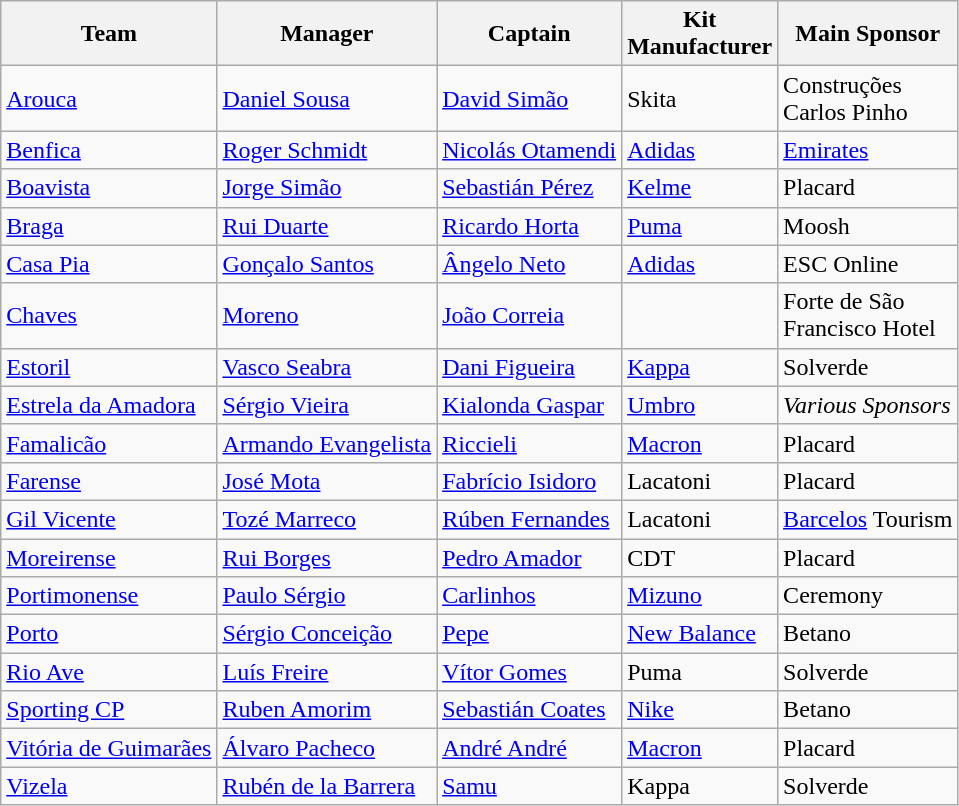<table class="wikitable sortable" style="text-align: left;">
<tr>
<th>Team</th>
<th>Manager</th>
<th>Captain</th>
<th>Kit<br>Manufacturer</th>
<th>Main Sponsor</th>
</tr>
<tr>
<td><a href='#'>Arouca</a></td>
<td> <a href='#'>Daniel Sousa</a></td>
<td> <a href='#'>David Simão</a></td>
<td>Skita</td>
<td>Construções<br>Carlos Pinho</td>
</tr>
<tr>
<td><a href='#'>Benfica</a></td>
<td> <a href='#'>Roger Schmidt</a></td>
<td> <a href='#'>Nicolás Otamendi</a></td>
<td><a href='#'>Adidas</a></td>
<td><a href='#'>Emirates</a></td>
</tr>
<tr>
<td><a href='#'>Boavista</a></td>
<td> <a href='#'>Jorge Simão</a></td>
<td> <a href='#'>Sebastián Pérez</a></td>
<td><a href='#'>Kelme</a></td>
<td>Placard</td>
</tr>
<tr>
<td><a href='#'>Braga</a></td>
<td> <a href='#'>Rui Duarte</a></td>
<td> <a href='#'>Ricardo Horta</a></td>
<td><a href='#'>Puma</a></td>
<td>Moosh</td>
</tr>
<tr>
<td><a href='#'>Casa Pia</a></td>
<td> <a href='#'>Gonçalo Santos</a></td>
<td> <a href='#'>Ângelo Neto</a></td>
<td><a href='#'>Adidas</a></td>
<td>ESC Online</td>
</tr>
<tr>
<td><a href='#'>Chaves</a></td>
<td> <a href='#'>Moreno</a></td>
<td> <a href='#'>João Correia</a></td>
<td></td>
<td>Forte de São<br>Francisco Hotel</td>
</tr>
<tr>
<td><a href='#'>Estoril</a></td>
<td> <a href='#'>Vasco Seabra</a></td>
<td> <a href='#'>Dani Figueira</a></td>
<td><a href='#'>Kappa</a></td>
<td>Solverde</td>
</tr>
<tr>
<td><a href='#'>Estrela da Amadora</a></td>
<td> <a href='#'>Sérgio Vieira</a></td>
<td> <a href='#'>Kialonda Gaspar</a></td>
<td><a href='#'>Umbro</a></td>
<td><em>Various Sponsors</em></td>
</tr>
<tr>
<td><a href='#'>Famalicão</a></td>
<td> <a href='#'>Armando Evangelista</a></td>
<td> <a href='#'>Riccieli</a></td>
<td><a href='#'>Macron</a></td>
<td>Placard</td>
</tr>
<tr>
<td><a href='#'>Farense</a></td>
<td> <a href='#'>José Mota</a></td>
<td> <a href='#'>Fabrício Isidoro</a></td>
<td>Lacatoni</td>
<td>Placard</td>
</tr>
<tr>
<td><a href='#'>Gil Vicente</a></td>
<td> <a href='#'>Tozé Marreco</a></td>
<td> <a href='#'>Rúben Fernandes</a></td>
<td>Lacatoni</td>
<td><a href='#'>Barcelos</a> Tourism</td>
</tr>
<tr>
<td><a href='#'>Moreirense</a></td>
<td> <a href='#'>Rui Borges</a></td>
<td> <a href='#'>Pedro Amador</a></td>
<td>CDT</td>
<td>Placard</td>
</tr>
<tr>
<td><a href='#'>Portimonense</a></td>
<td> <a href='#'>Paulo Sérgio</a></td>
<td> <a href='#'>Carlinhos</a></td>
<td><a href='#'>Mizuno</a></td>
<td>Ceremony</td>
</tr>
<tr>
<td><a href='#'>Porto</a></td>
<td> <a href='#'>Sérgio Conceição</a></td>
<td> <a href='#'>Pepe</a></td>
<td><a href='#'>New Balance</a></td>
<td>Betano</td>
</tr>
<tr>
<td><a href='#'>Rio Ave</a></td>
<td> <a href='#'>Luís Freire</a></td>
<td> <a href='#'>Vítor Gomes</a></td>
<td>Puma</td>
<td>Solverde</td>
</tr>
<tr>
<td><a href='#'>Sporting CP</a></td>
<td> <a href='#'>Ruben Amorim</a></td>
<td> <a href='#'>Sebastián Coates</a></td>
<td><a href='#'>Nike</a></td>
<td>Betano</td>
</tr>
<tr>
<td><a href='#'>Vitória de Guimarães</a></td>
<td> <a href='#'>Álvaro Pacheco</a></td>
<td> <a href='#'>André André</a></td>
<td><a href='#'>Macron</a></td>
<td>Placard</td>
</tr>
<tr>
<td><a href='#'>Vizela</a></td>
<td> <a href='#'>Rubén de la Barrera</a></td>
<td> <a href='#'>Samu</a></td>
<td>Kappa</td>
<td>Solverde</td>
</tr>
</table>
